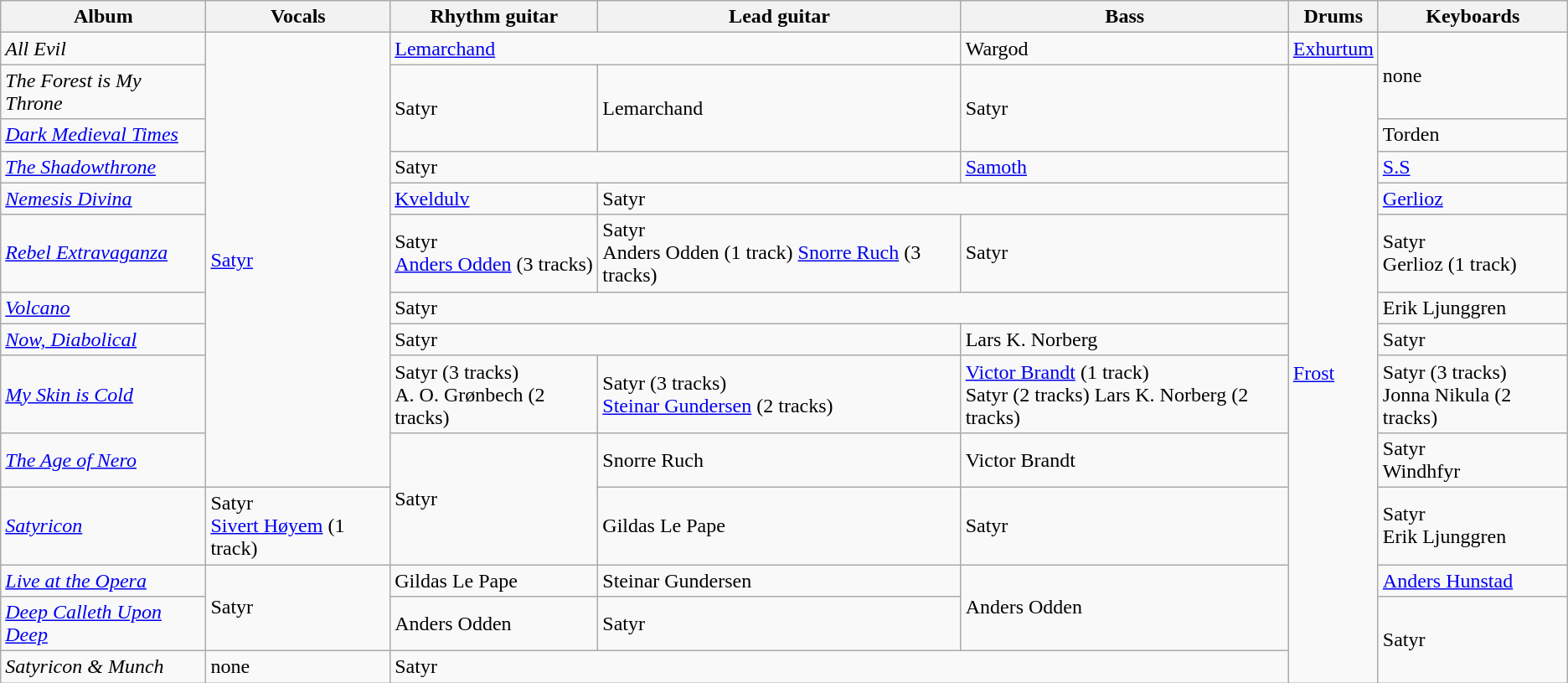<table class="wikitable">
<tr>
<th>Album</th>
<th>Vocals</th>
<th>Rhythm guitar</th>
<th>Lead guitar</th>
<th>Bass</th>
<th>Drums</th>
<th>Keyboards</th>
</tr>
<tr>
<td><em>All Evil</em></td>
<td rowspan="10"><a href='#'>Satyr</a></td>
<td colspan="2"><a href='#'>Lemarchand</a></td>
<td>Wargod</td>
<td><a href='#'>Exhurtum</a></td>
<td rowspan="2">none</td>
</tr>
<tr>
<td><em>The Forest is My Throne</em></td>
<td rowspan="2">Satyr</td>
<td rowspan="2">Lemarchand</td>
<td rowspan="2">Satyr</td>
<td rowspan="13"><a href='#'>Frost</a></td>
</tr>
<tr>
<td><em><a href='#'>Dark Medieval Times</a></em></td>
<td>Torden</td>
</tr>
<tr>
<td><em><a href='#'>The Shadowthrone</a></em></td>
<td colspan="2">Satyr</td>
<td><a href='#'>Samoth</a></td>
<td><a href='#'>S.S</a></td>
</tr>
<tr>
<td><em><a href='#'>Nemesis Divina</a></em></td>
<td><a href='#'>Kveldulv</a></td>
<td colspan="2">Satyr</td>
<td><a href='#'>Gerlioz</a></td>
</tr>
<tr>
<td><em><a href='#'>Rebel Extravaganza</a></em></td>
<td>Satyr<br><a href='#'>Anders Odden</a> (3 tracks)</td>
<td>Satyr<br>Anders Odden (1 track)
<a href='#'>Snorre Ruch</a> (3 tracks)</td>
<td>Satyr</td>
<td>Satyr<br>Gerlioz (1 track)</td>
</tr>
<tr>
<td><em><a href='#'>Volcano</a></em></td>
<td colspan="3">Satyr</td>
<td>Erik Ljunggren</td>
</tr>
<tr>
<td><em><a href='#'>Now, Diabolical</a></em></td>
<td colspan="2">Satyr</td>
<td>Lars K. Norberg</td>
<td>Satyr</td>
</tr>
<tr>
<td><em><a href='#'>My Skin is Cold</a></em></td>
<td>Satyr (3 tracks)<br>A. O. Grønbech (2 tracks)</td>
<td>Satyr (3 tracks)<br><a href='#'>Steinar Gundersen</a> (2 tracks)</td>
<td><a href='#'>Victor Brandt</a> (1 track)<br>Satyr (2 tracks)
Lars K. Norberg (2 tracks)</td>
<td>Satyr (3 tracks)<br>Jonna Nikula (2 tracks)</td>
</tr>
<tr>
<td><em><a href='#'>The Age of Nero</a></em></td>
<td rowspan="2">Satyr</td>
<td>Snorre Ruch</td>
<td>Victor Brandt</td>
<td>Satyr<br>Windhfyr</td>
</tr>
<tr>
<td><em><a href='#'>Satyricon</a></em></td>
<td>Satyr<br><a href='#'>Sivert Høyem</a> (1 track)</td>
<td>Gildas Le Pape</td>
<td>Satyr</td>
<td>Satyr<br>Erik Ljunggren</td>
</tr>
<tr>
<td><em><a href='#'>Live at the Opera</a></em></td>
<td rowspan="2">Satyr</td>
<td>Gildas Le Pape</td>
<td>Steinar Gundersen</td>
<td rowspan="2">Anders Odden</td>
<td><a href='#'>Anders Hunstad</a></td>
</tr>
<tr>
<td><em><a href='#'>Deep Calleth Upon Deep</a></em></td>
<td>Anders Odden</td>
<td>Satyr</td>
<td rowspan="2">Satyr</td>
</tr>
<tr>
<td><em>Satyricon & Munch</em></td>
<td>none</td>
<td colspan="3">Satyr</td>
</tr>
</table>
